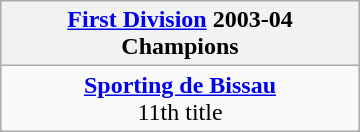<table class="wikitable" style="margin: 0 auto; width: 240px;">
<tr>
<th><a href='#'>First Division</a> 2003-04<br>Champions</th>
</tr>
<tr>
<td align=center><strong><a href='#'>Sporting de Bissau</a></strong><br>11th title</td>
</tr>
</table>
